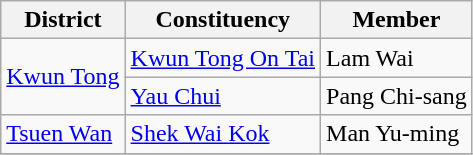<table class="wikitable" style="text-align:left;">
<tr>
<th>District</th>
<th>Constituency</th>
<th>Member</th>
</tr>
<tr>
<td rowspan=2><a href='#'>Kwun Tong</a></td>
<td><a href='#'>Kwun Tong On Tai</a></td>
<td>Lam Wai</td>
</tr>
<tr>
<td><a href='#'>Yau Chui</a></td>
<td>Pang Chi-sang</td>
</tr>
<tr>
<td rowspan=1><a href='#'>Tsuen Wan</a></td>
<td><a href='#'>Shek Wai Kok</a></td>
<td>Man Yu-ming</td>
</tr>
<tr>
</tr>
</table>
